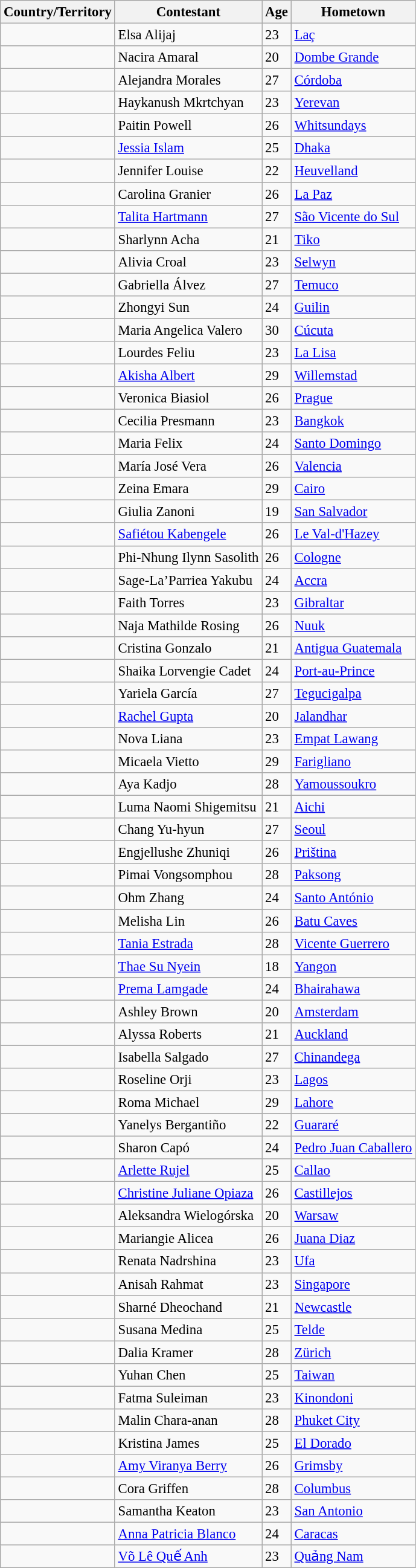<table class="wikitable sortable" style="font-size: 95%;">
<tr>
<th>Country/Territory</th>
<th>Contestant</th>
<th>Age</th>
<th>Hometown</th>
</tr>
<tr>
<td></td>
<td>Elsa Alijaj</td>
<td>23</td>
<td><a href='#'>Laç</a></td>
</tr>
<tr>
<td></td>
<td>Nacira Amaral</td>
<td>20</td>
<td><a href='#'>Dombe Grande</a></td>
</tr>
<tr>
<td></td>
<td>Alejandra Morales</td>
<td>27</td>
<td><a href='#'>Córdoba</a></td>
</tr>
<tr>
<td></td>
<td>Haykanush Mkrtchyan</td>
<td>23</td>
<td><a href='#'>Yerevan</a></td>
</tr>
<tr>
<td></td>
<td>Paitin Powell</td>
<td>26</td>
<td><a href='#'>Whitsundays</a></td>
</tr>
<tr>
<td></td>
<td><a href='#'>Jessia Islam</a></td>
<td>25</td>
<td><a href='#'>Dhaka</a></td>
</tr>
<tr>
<td></td>
<td>Jennifer Louise</td>
<td>22</td>
<td><a href='#'>Heuvelland</a></td>
</tr>
<tr>
<td></td>
<td>Carolina Granier</td>
<td>26</td>
<td><a href='#'>La Paz</a></td>
</tr>
<tr>
<td></td>
<td><a href='#'>Talita Hartmann</a></td>
<td>27</td>
<td><a href='#'>São Vicente do Sul</a></td>
</tr>
<tr>
<td></td>
<td>Sharlynn Acha</td>
<td>21</td>
<td><a href='#'>Tiko</a></td>
</tr>
<tr>
<td></td>
<td>Alivia Croal</td>
<td>23</td>
<td><a href='#'>Selwyn</a></td>
</tr>
<tr>
<td></td>
<td>Gabriella Álvez</td>
<td>27</td>
<td><a href='#'>Temuco</a></td>
</tr>
<tr>
<td></td>
<td>Zhongyi Sun</td>
<td>24</td>
<td><a href='#'>Guilin</a></td>
</tr>
<tr>
<td></td>
<td>Maria Angelica Valero</td>
<td>30</td>
<td><a href='#'>Cúcuta</a></td>
</tr>
<tr>
<td></td>
<td>Lourdes Feliu</td>
<td>23</td>
<td><a href='#'>La Lisa</a></td>
</tr>
<tr>
<td></td>
<td><a href='#'>Akisha Albert</a></td>
<td>29</td>
<td><a href='#'>Willemstad</a></td>
</tr>
<tr>
<td></td>
<td>Veronica Biasiol</td>
<td>26</td>
<td><a href='#'>Prague</a></td>
</tr>
<tr>
<td></td>
<td>Cecilia Presmann</td>
<td>23</td>
<td><a href='#'>Bangkok</a></td>
</tr>
<tr>
<td></td>
<td>Maria Felix</td>
<td>24</td>
<td><a href='#'>Santo Domingo</a></td>
</tr>
<tr>
<td></td>
<td>María José Vera</td>
<td>26</td>
<td><a href='#'>Valencia</a></td>
</tr>
<tr>
<td></td>
<td>Zeina Emara</td>
<td>29</td>
<td><a href='#'>Cairo</a></td>
</tr>
<tr>
<td></td>
<td>Giulia Zanoni</td>
<td>19</td>
<td><a href='#'>San Salvador</a></td>
</tr>
<tr>
<td></td>
<td><a href='#'>Safiétou Kabengele</a></td>
<td>26</td>
<td><a href='#'>Le Val-d'Hazey</a></td>
</tr>
<tr>
<td></td>
<td>Phi-Nhung Ilynn Sasolith</td>
<td>26</td>
<td><a href='#'>Cologne</a></td>
</tr>
<tr>
<td></td>
<td>Sage-La’Parriea Yakubu</td>
<td>24</td>
<td><a href='#'>Accra</a></td>
</tr>
<tr>
<td></td>
<td>Faith Torres</td>
<td>23</td>
<td><a href='#'>Gibraltar</a></td>
</tr>
<tr>
<td></td>
<td>Naja Mathilde Rosing</td>
<td>26</td>
<td><a href='#'>Nuuk</a></td>
</tr>
<tr>
<td></td>
<td>Cristina Gonzalo</td>
<td>21</td>
<td><a href='#'>Antigua Guatemala</a></td>
</tr>
<tr>
<td></td>
<td>Shaika Lorvengie Cadet</td>
<td>24</td>
<td><a href='#'>Port-au-Prince</a></td>
</tr>
<tr>
<td></td>
<td>Yariela García</td>
<td>27</td>
<td><a href='#'>Tegucigalpa</a></td>
</tr>
<tr>
<td></td>
<td><a href='#'>Rachel Gupta</a></td>
<td>20</td>
<td><a href='#'>Jalandhar</a></td>
</tr>
<tr>
<td></td>
<td>Nova Liana</td>
<td>23</td>
<td><a href='#'>Empat Lawang</a></td>
</tr>
<tr>
<td></td>
<td>Micaela Vietto</td>
<td>29</td>
<td><a href='#'>Farigliano</a></td>
</tr>
<tr>
<td></td>
<td>Aya Kadjo</td>
<td>28</td>
<td><a href='#'>Yamoussoukro</a></td>
</tr>
<tr>
<td></td>
<td>Luma Naomi Shigemitsu</td>
<td>21</td>
<td><a href='#'>Aichi</a></td>
</tr>
<tr>
<td></td>
<td>Chang Yu-hyun</td>
<td>27</td>
<td><a href='#'>Seoul</a></td>
</tr>
<tr>
<td></td>
<td>Engjellushe Zhuniqi</td>
<td>26</td>
<td><a href='#'>Priština</a></td>
</tr>
<tr>
<td></td>
<td>Pimai Vongsomphou</td>
<td>28</td>
<td><a href='#'>Paksong</a></td>
</tr>
<tr>
<td></td>
<td>Ohm Zhang</td>
<td>24</td>
<td><a href='#'>Santo António</a></td>
</tr>
<tr>
<td></td>
<td>Melisha Lin</td>
<td>26</td>
<td><a href='#'>Batu Caves</a></td>
</tr>
<tr>
<td></td>
<td><a href='#'>Tania Estrada</a></td>
<td>28</td>
<td><a href='#'>Vicente Guerrero</a></td>
</tr>
<tr>
<td></td>
<td><a href='#'>Thae Su Nyein</a></td>
<td>18</td>
<td><a href='#'>Yangon</a></td>
</tr>
<tr>
<td></td>
<td><a href='#'>Prema Lamgade</a></td>
<td>24</td>
<td><a href='#'>Bhairahawa</a></td>
</tr>
<tr>
<td></td>
<td>Ashley Brown</td>
<td>20</td>
<td><a href='#'>Amsterdam</a></td>
</tr>
<tr>
<td></td>
<td>Alyssa Roberts</td>
<td>21</td>
<td><a href='#'>Auckland</a></td>
</tr>
<tr>
<td></td>
<td>Isabella Salgado</td>
<td>27</td>
<td><a href='#'>Chinandega</a></td>
</tr>
<tr>
<td></td>
<td>Roseline Orji</td>
<td>23</td>
<td><a href='#'>Lagos</a></td>
</tr>
<tr>
<td></td>
<td>Roma Michael</td>
<td>29</td>
<td><a href='#'>Lahore</a></td>
</tr>
<tr>
<td></td>
<td>Yanelys Bergantiño</td>
<td>22</td>
<td><a href='#'>Guararé</a></td>
</tr>
<tr>
<td></td>
<td>Sharon Capó</td>
<td>24</td>
<td><a href='#'>Pedro Juan Caballero</a></td>
</tr>
<tr>
<td></td>
<td><a href='#'>Arlette Rujel</a></td>
<td>25</td>
<td><a href='#'>Callao</a></td>
</tr>
<tr>
<td></td>
<td><a href='#'>Christine Juliane Opiaza</a></td>
<td>26</td>
<td><a href='#'>Castillejos</a></td>
</tr>
<tr>
<td></td>
<td>Aleksandra Wielogórska</td>
<td>20</td>
<td><a href='#'>Warsaw</a></td>
</tr>
<tr>
<td></td>
<td>Mariangie Alicea</td>
<td>26</td>
<td><a href='#'>Juana Diaz</a></td>
</tr>
<tr>
<td></td>
<td>Renata Nadrshina</td>
<td>23</td>
<td><a href='#'>Ufa</a></td>
</tr>
<tr>
<td></td>
<td>Anisah Rahmat</td>
<td>23</td>
<td><a href='#'>Singapore</a></td>
</tr>
<tr>
<td></td>
<td>Sharné Dheochand</td>
<td>21</td>
<td><a href='#'>Newcastle</a></td>
</tr>
<tr>
<td></td>
<td>Susana Medina</td>
<td>25</td>
<td><a href='#'>Telde</a></td>
</tr>
<tr>
<td></td>
<td>Dalia Kramer</td>
<td>28</td>
<td><a href='#'>Zürich</a></td>
</tr>
<tr>
<td></td>
<td>Yuhan Chen</td>
<td>25</td>
<td><a href='#'>Taiwan</a></td>
</tr>
<tr>
<td></td>
<td>Fatma Suleiman</td>
<td>23</td>
<td><a href='#'>Kinondoni</a></td>
</tr>
<tr>
<td></td>
<td>Malin Chara-anan</td>
<td>28</td>
<td><a href='#'>Phuket City</a></td>
</tr>
<tr>
<td></td>
<td>Kristina James</td>
<td>25</td>
<td><a href='#'>El Dorado</a></td>
</tr>
<tr>
<td></td>
<td><a href='#'>Amy Viranya Berry</a></td>
<td>26</td>
<td><a href='#'>Grimsby</a></td>
</tr>
<tr>
<td></td>
<td>Cora Griffen</td>
<td>28</td>
<td><a href='#'>Columbus</a></td>
</tr>
<tr>
<td></td>
<td>Samantha Keaton</td>
<td>23</td>
<td><a href='#'>San Antonio</a></td>
</tr>
<tr>
<td></td>
<td><a href='#'>Anna Patricia Blanco</a></td>
<td>24</td>
<td><a href='#'>Caracas</a></td>
</tr>
<tr>
<td></td>
<td><a href='#'>Võ Lê Quế Anh</a></td>
<td>23</td>
<td><a href='#'>Quảng Nam</a></td>
</tr>
</table>
